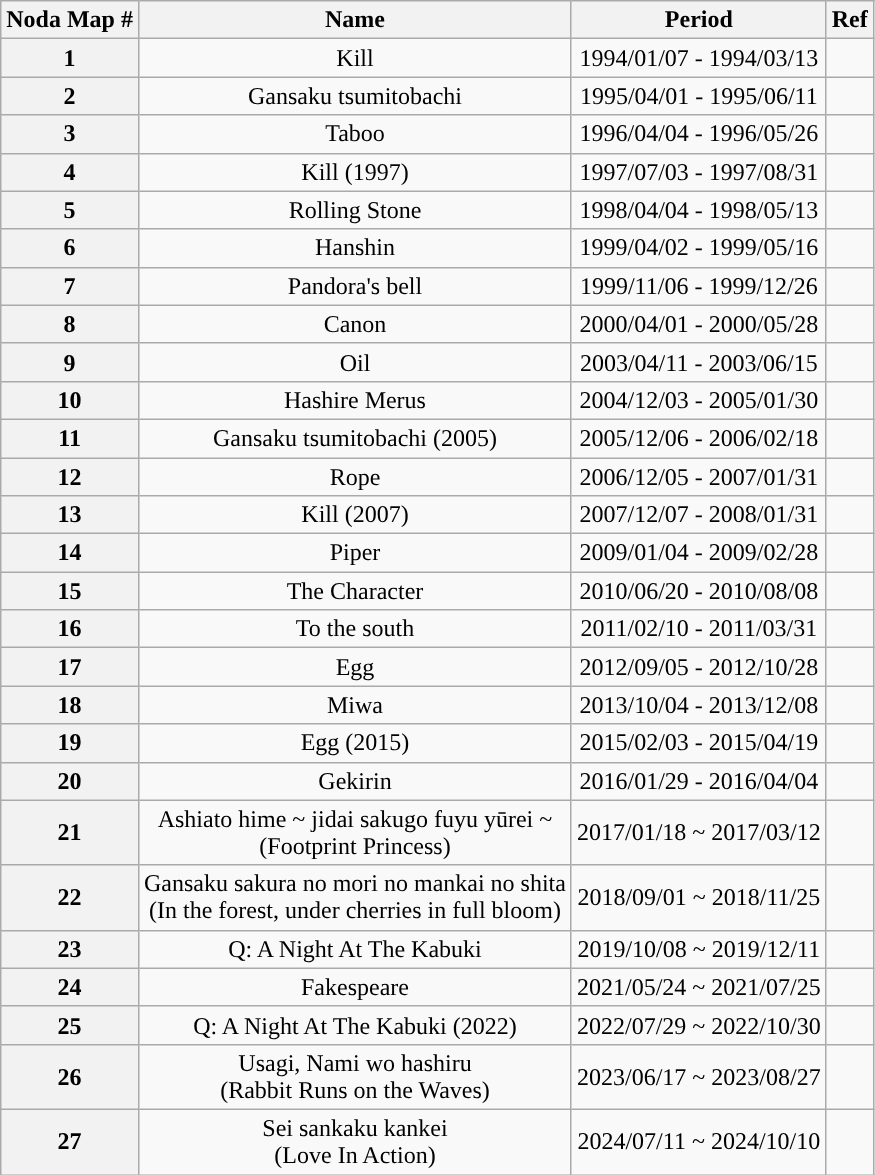<table class=wikitable style="text-align: center;">
<tr>
<th>Noda Map #</th>
<th>Name</th>
<th>Period</th>
<th>Ref</th>
</tr>
<tr>
<th>1</th>
<td>Kill</td>
<td>1994/01/07 - 1994/03/13</td>
<td></td>
</tr>
<tr>
<th>2</th>
<td>Gansaku tsumitobachi</td>
<td>1995/04/01 - 1995/06/11</td>
<td></td>
</tr>
<tr>
<th>3</th>
<td>Taboo</td>
<td>1996/04/04 - 1996/05/26</td>
<td></td>
</tr>
<tr>
<th>4</th>
<td>Kill (1997)</td>
<td>1997/07/03 - 1997/08/31</td>
<td></td>
</tr>
<tr>
<th>5</th>
<td>Rolling Stone</td>
<td>1998/04/04 - 1998/05/13</td>
<td></td>
</tr>
<tr>
<th>6</th>
<td>Hanshin</td>
<td>1999/04/02 - 1999/05/16</td>
<td></td>
</tr>
<tr>
<th>7</th>
<td>Pandora's bell</td>
<td>1999/11/06 - 1999/12/26</td>
<td></td>
</tr>
<tr>
<th>8</th>
<td>Canon</td>
<td>2000/04/01 - 2000/05/28</td>
<td></td>
</tr>
<tr>
<th>9</th>
<td>Oil</td>
<td>2003/04/11 - 2003/06/15</td>
<td></td>
</tr>
<tr>
<th>10</th>
<td>Hashire Merus</td>
<td>2004/12/03 - 2005/01/30</td>
<td></td>
</tr>
<tr>
<th>11</th>
<td>Gansaku tsumitobachi (2005)</td>
<td>2005/12/06 - 2006/02/18</td>
<td></td>
</tr>
<tr>
<th>12</th>
<td>Rope</td>
<td>2006/12/05 - 2007/01/31</td>
<td></td>
</tr>
<tr>
<th>13</th>
<td>Kill (2007)</td>
<td>2007/12/07 - 2008/01/31</td>
<td></td>
</tr>
<tr>
<th>14</th>
<td>Piper</td>
<td>2009/01/04 - 2009/02/28</td>
<td></td>
</tr>
<tr>
<th>15</th>
<td>The Character</td>
<td>2010/06/20 - 2010/08/08</td>
<td></td>
</tr>
<tr>
<th>16</th>
<td>To the south</td>
<td>2011/02/10 - 2011/03/31</td>
<td></td>
</tr>
<tr>
<th>17</th>
<td>Egg</td>
<td>2012/09/05 - 2012/10/28</td>
<td></td>
</tr>
<tr>
<th>18</th>
<td>Miwa</td>
<td>2013/10/04 - 2013/12/08</td>
<td></td>
</tr>
<tr>
<th>19</th>
<td>Egg (2015)</td>
<td>2015/02/03 - 2015/04/19</td>
<td></td>
</tr>
<tr>
<th>20</th>
<td>Gekirin</td>
<td>2016/01/29 - 2016/04/04</td>
<td></td>
</tr>
<tr>
<th>21</th>
<td>Ashiato hime ~ jidai sakugo fuyu yūrei ~<br> (Footprint Princess)</td>
<td>2017/01/18 ~ 2017/03/12</td>
<td></td>
</tr>
<tr>
<th>22</th>
<td>Gansaku sakura no mori no mankai no shita<br> (In the forest, under cherries in full bloom)</td>
<td>2018/09/01 ~ 2018/11/25</td>
<td></td>
</tr>
<tr>
<th>23</th>
<td>Q: A Night At The Kabuki</td>
<td>2019/10/08 ~ 2019/12/11</td>
<td></td>
</tr>
<tr>
<th>24</th>
<td>Fakespeare</td>
<td>2021/05/24 ~ 2021/07/25</td>
<td></td>
</tr>
<tr>
<th>25</th>
<td>Q: A Night At The Kabuki (2022)</td>
<td>2022/07/29 ~ 2022/10/30</td>
<td></td>
</tr>
<tr>
<th>26</th>
<td>Usagi, Nami wo hashiru<br>(Rabbit Runs on the Waves)</td>
<td>2023/06/17 ~ 2023/08/27</td>
<td></td>
</tr>
<tr>
<th>27</th>
<td>Sei sankaku kankei<br>(Love In Action)</td>
<td>2024/07/11 ~ 2024/10/10</td>
<td></td>
</tr>
</table>
